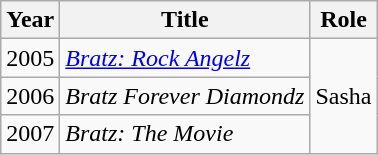<table class="wikitable sortable">
<tr>
<th>Year</th>
<th>Title</th>
<th>Role</th>
</tr>
<tr>
<td>2005</td>
<td><em><a href='#'>Bratz: Rock Angelz</a></em></td>
<td rowspan=3>Sasha</td>
</tr>
<tr>
<td>2006</td>
<td><em>Bratz Forever Diamondz</em></td>
</tr>
<tr>
<td>2007</td>
<td><em>Bratz: The Movie</em></td>
</tr>
</table>
